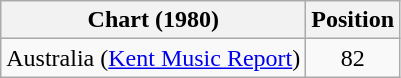<table class="wikitable sortable plainrowheaders">
<tr>
<th scope="col">Chart (1980)</th>
<th scope="col">Position</th>
</tr>
<tr>
<td>Australia (<a href='#'>Kent Music Report</a>)</td>
<td style="text-align:center;">82</td>
</tr>
</table>
